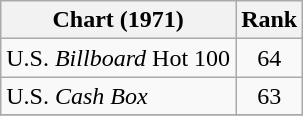<table class="wikitable sortable">
<tr>
<th>Chart (1971)</th>
<th style="text-align:center;">Rank</th>
</tr>
<tr>
<td>U.S. <em>Billboard</em> Hot 100</td>
<td style="text-align:center;">64</td>
</tr>
<tr>
<td>U.S. <em>Cash Box</em> </td>
<td style="text-align:center;">63</td>
</tr>
<tr>
</tr>
</table>
